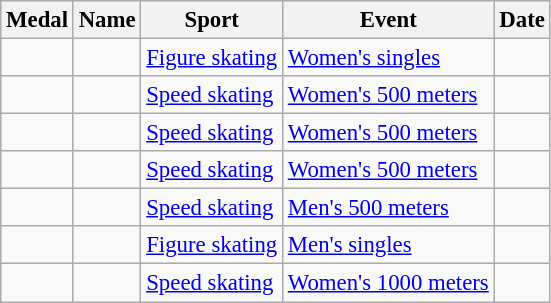<table class="wikitable sortable" style=font-size:95%>
<tr>
<th>Medal</th>
<th>Name</th>
<th>Sport</th>
<th>Event</th>
<th>Date</th>
</tr>
<tr>
<td></td>
<td></td>
<td><a href='#'>Figure skating</a></td>
<td><a href='#'>Women's singles</a></td>
<td></td>
</tr>
<tr>
<td></td>
<td></td>
<td><a href='#'>Speed skating</a></td>
<td><a href='#'>Women's 500 meters</a></td>
<td></td>
</tr>
<tr>
<td></td>
<td></td>
<td><a href='#'>Speed skating</a></td>
<td><a href='#'>Women's 500 meters</a></td>
<td></td>
</tr>
<tr>
<td></td>
<td></td>
<td><a href='#'>Speed skating</a></td>
<td><a href='#'>Women's 500 meters</a></td>
<td></td>
</tr>
<tr>
<td></td>
<td></td>
<td><a href='#'>Speed skating</a></td>
<td><a href='#'>Men's 500 meters</a></td>
<td></td>
</tr>
<tr>
<td></td>
<td></td>
<td><a href='#'>Figure skating</a></td>
<td><a href='#'>Men's singles</a></td>
<td></td>
</tr>
<tr>
<td></td>
<td></td>
<td><a href='#'>Speed skating</a></td>
<td><a href='#'>Women's 1000 meters</a></td>
<td></td>
</tr>
</table>
